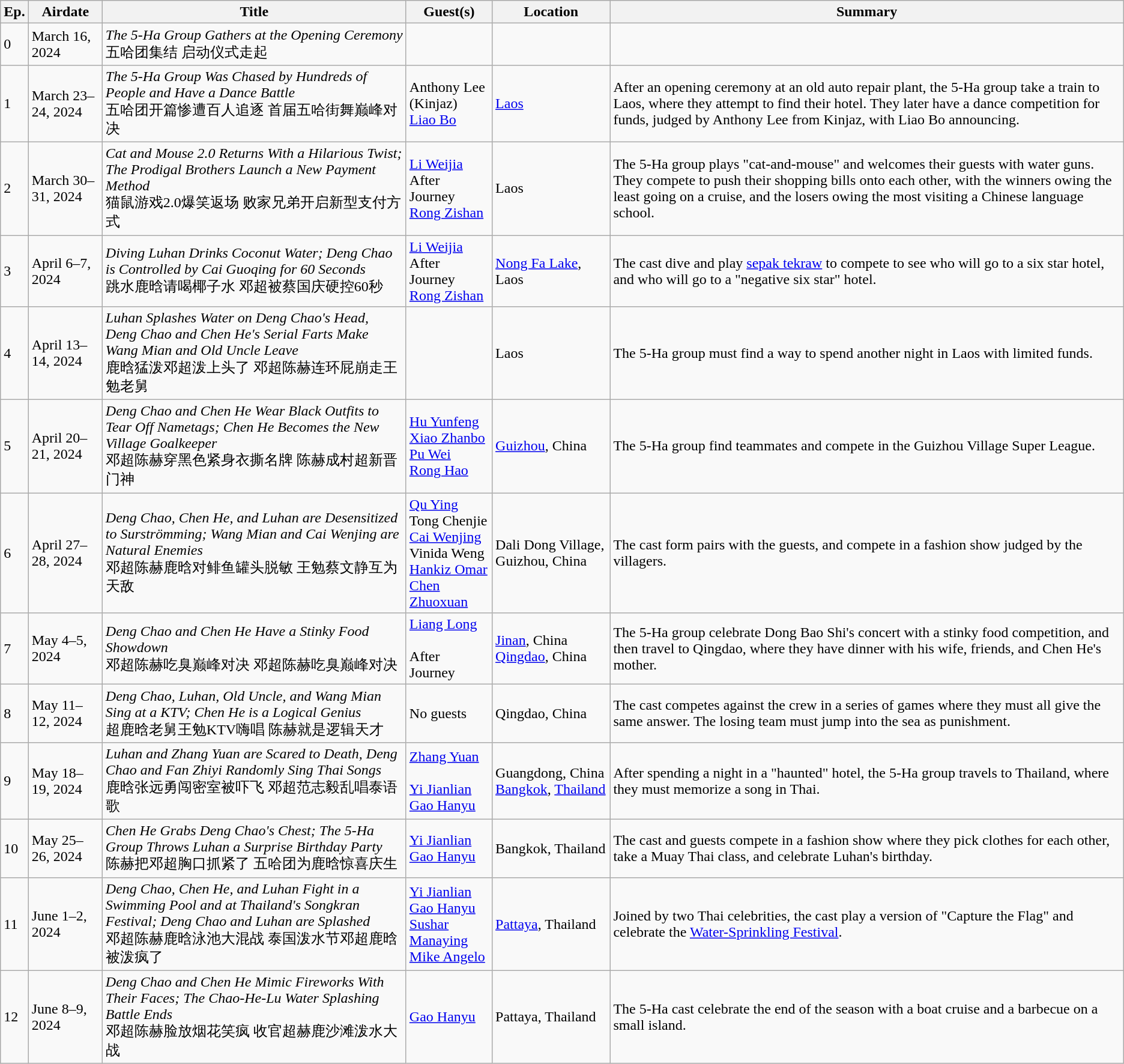<table class="wikitable">
<tr>
<th>Ep.</th>
<th>Airdate</th>
<th>Title</th>
<th>Guest(s)</th>
<th>Location</th>
<th>Summary</th>
</tr>
<tr>
<td>0</td>
<td>March 16, 2024</td>
<td><em>The 5-Ha Group Gathers at the Opening Ceremony</em><br>五哈团集结 启动仪式走起</td>
<td></td>
<td></td>
<td></td>
</tr>
<tr>
<td>1</td>
<td>March 23–24, 2024</td>
<td><em>The 5-Ha Group Was Chased by Hundreds of People and Have a Dance Battle</em><br>五哈团开篇惨遭百人追逐 首届五哈街舞巅峰对决</td>
<td>Anthony Lee (Kinjaz)<br><a href='#'>Liao Bo</a></td>
<td><a href='#'>Laos</a></td>
<td>After an opening ceremony at an old auto repair plant, the 5-Ha group take a train to Laos, where they attempt to find their hotel. They later have a dance competition for funds, judged by Anthony Lee from Kinjaz, with Liao Bo announcing.</td>
</tr>
<tr>
<td>2</td>
<td>March 30–31, 2024</td>
<td><em>Cat and Mouse 2.0 Returns With a Hilarious Twist; The Prodigal Brothers Launch a New Payment Method</em><br>猫鼠游戏2.0爆笑返场 败家兄弟开启新型支付方式</td>
<td><a href='#'>Li Weijia</a><br>After Journey<br><a href='#'>Rong Zishan</a></td>
<td>Laos</td>
<td>The 5-Ha group plays "cat-and-mouse" and welcomes their guests with water guns. They compete to push their shopping bills onto each other, with the winners owing the least going on a cruise, and the losers owing the most visiting a Chinese language school.</td>
</tr>
<tr>
<td>3</td>
<td>April 6–7, 2024</td>
<td><em>Diving Luhan Drinks Coconut Water; Deng Chao is Controlled by Cai Guoqing for 60 Seconds</em><br>跳水鹿晗请喝椰子水 邓超被蔡国庆硬控60秒</td>
<td><a href='#'>Li Weijia</a><br>After Journey<br><a href='#'>Rong Zishan</a><br></td>
<td><a href='#'>Nong Fa Lake</a>, Laos</td>
<td>The cast dive and play <a href='#'>sepak tekraw</a> to compete to see who will go to a six star hotel, and who will go to a "negative six star" hotel.</td>
</tr>
<tr>
<td>4</td>
<td>April 13–14, 2024</td>
<td><em>Luhan Splashes Water on Deng Chao's Head, Deng Chao and Chen He's Serial Farts Make Wang Mian and Old Uncle Leave</em><br>鹿晗猛泼邓超泼上头了 邓超陈赫连环屁崩走王勉老舅</td>
<td></td>
<td>Laos</td>
<td>The 5-Ha group must find a way to spend another night in Laos with limited funds.</td>
</tr>
<tr>
<td>5</td>
<td>April 20–21, 2024</td>
<td><em>Deng Chao and Chen He Wear Black Outfits to Tear Off Nametags; Chen He Becomes the New Village Goalkeeper</em><br>邓超陈赫穿黑色紧身衣撕名牌 陈赫成村超新晋门神</td>
<td><a href='#'>Hu Yunfeng</a><br><a href='#'>Xiao Zhanbo</a><br><a href='#'>Pu Wei</a><br><a href='#'>Rong Hao</a></td>
<td><a href='#'>Guizhou</a>, China</td>
<td>The 5-Ha group find teammates and compete in the Guizhou Village Super League.</td>
</tr>
<tr>
<td>6</td>
<td>April 27–28, 2024</td>
<td><em>Deng Chao, Chen He, and Luhan are Desensitized to Surströmming; Wang Mian and Cai Wenjing are Natural Enemies</em><br>邓超陈赫鹿晗对鲱鱼罐头脱敏 王勉蔡文静互为天敌</td>
<td><a href='#'>Qu Ying</a><br>Tong Chenjie<br><a href='#'>Cai Wenjing</a><br>Vinida Weng<br><a href='#'>Hankiz Omar</a><br><a href='#'>Chen Zhuoxuan</a></td>
<td>Dali Dong Village, Guizhou, China</td>
<td>The cast form pairs with the guests, and compete in a fashion show judged by the villagers.</td>
</tr>
<tr>
<td>7</td>
<td>May 4–5, 2024</td>
<td><em>Deng Chao and Chen He Have a Stinky Food Showdown</em><br>邓超陈赫吃臭巅峰对决 邓超陈赫吃臭巅峰对决</td>
<td><a href='#'>Liang Long</a><br><br>After Journey<br></td>
<td><a href='#'>Jinan</a>, China<br><a href='#'>Qingdao</a>, China</td>
<td>The 5-Ha group celebrate Dong Bao Shi's concert with a stinky food competition, and then travel to Qingdao, where they have dinner with his wife, friends, and Chen He's mother.</td>
</tr>
<tr>
<td>8</td>
<td>May 11–12, 2024</td>
<td><em>Deng Chao, Luhan, Old Uncle, and Wang Mian Sing at a KTV; Chen He is a Logical Genius</em><br>超鹿晗老舅王勉KTV嗨唱 陈赫就是逻辑天才</td>
<td>No guests</td>
<td>Qingdao, China</td>
<td>The cast competes against the crew in a series of games where they must all give the same answer. The losing team must jump into the sea as punishment.</td>
</tr>
<tr>
<td>9</td>
<td>May 18–19, 2024</td>
<td><em>Luhan and Zhang Yuan are Scared to Death, Deng Chao and Fan Zhiyi Randomly Sing Thai Songs</em><br>鹿晗张远勇闯密室被吓飞 邓超范志毅乱唱泰语歌</td>
<td><a href='#'>Zhang Yuan</a><br><br><a href='#'>Yi Jianlian</a><br><a href='#'>Gao Hanyu</a></td>
<td>Guangdong, China<br><a href='#'>Bangkok</a>, <a href='#'>Thailand</a></td>
<td>After spending a night in a "haunted" hotel, the 5-Ha group travels to Thailand, where they must memorize a song in Thai.</td>
</tr>
<tr>
<td>10</td>
<td>May 25–26, 2024</td>
<td><em>Chen He Grabs Deng Chao's Chest; The 5-Ha Group Throws Luhan a Surprise Birthday Party</em><br>陈赫把邓超胸口抓紧了 五哈团为鹿晗惊喜庆生</td>
<td><a href='#'>Yi Jianlian</a><br><a href='#'>Gao Hanyu</a></td>
<td>Bangkok, Thailand</td>
<td>The cast and guests compete in a fashion show where they pick clothes for each other, take a Muay Thai class, and celebrate Luhan's birthday.</td>
</tr>
<tr>
<td>11</td>
<td>June 1–2, 2024</td>
<td><em>Deng Chao, Chen He, and Luhan Fight in a Swimming Pool and at Thailand's Songkran Festival; Deng Chao and Luhan are Splashed</em><br>邓超陈赫鹿晗泳池大混战 泰国泼水节邓超鹿晗被泼疯了</td>
<td><a href='#'>Yi Jianlian</a><br><a href='#'>Gao Hanyu</a><br><a href='#'>Sushar Manaying</a><br><a href='#'>Mike Angelo</a></td>
<td><a href='#'>Pattaya</a>, Thailand</td>
<td>Joined by two Thai celebrities, the cast play a version of "Capture the Flag" and celebrate the <a href='#'>Water-Sprinkling Festival</a>.</td>
</tr>
<tr>
<td>12</td>
<td>June 8–9, 2024</td>
<td><em>Deng Chao and Chen He Mimic Fireworks With Their Faces; The Chao-He-Lu Water Splashing Battle Ends</em><br>邓超陈赫脸放烟花笑疯 收官超赫鹿沙滩泼水大战</td>
<td><a href='#'>Gao Hanyu</a></td>
<td>Pattaya, Thailand</td>
<td>The 5-Ha cast celebrate the end of the season with a boat cruise and a barbecue on a small island.</td>
</tr>
</table>
